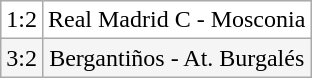<table class="wikitable">
<tr align=center bgcolor=white>
<td>1:2</td>
<td>Real Madrid C - Mosconia</td>
</tr>
<tr align=center bgcolor=#F5F5F5>
<td>3:2</td>
<td>Bergantiños - At. Burgalés</td>
</tr>
</table>
